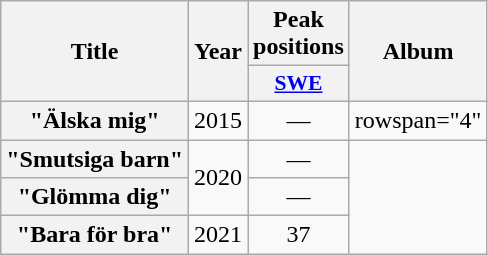<table class="wikitable plainrowheaders" style="text-align:center">
<tr>
<th scope="col" rowspan="2">Title</th>
<th scope="col" rowspan="2">Year</th>
<th scope="col" colspan="1">Peak positions</th>
<th scope="col" rowspan="2">Album</th>
</tr>
<tr>
<th scope="col" style="width:3em;font-size:90%;"><a href='#'>SWE</a><br></th>
</tr>
<tr>
<th scope="row">"Älska mig"<br></th>
<td>2015</td>
<td>—</td>
<td>rowspan="4"</td>
</tr>
<tr>
<th scope="row">"Smutsiga barn"<br></th>
<td rowspan="2">2020</td>
<td>—</td>
</tr>
<tr>
<th scope="row">"Glömma dig"<br></th>
<td>—</td>
</tr>
<tr>
<th scope="row">"Bara för bra"<br></th>
<td>2021</td>
<td>37</td>
</tr>
</table>
